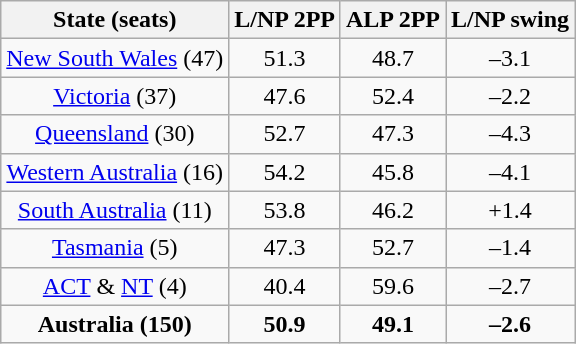<table class="wikitable">
<tr>
<th>State (seats)</th>
<th>L/NP 2PP</th>
<th>ALP 2PP</th>
<th>L/NP swing</th>
</tr>
<tr>
<td style="text-align:center"><a href='#'>New South Wales</a> (47)</td>
<td style="text-align:center">51.3</td>
<td style="text-align:center">48.7</td>
<td style="text-align:center">–3.1</td>
</tr>
<tr>
<td style="text-align:center"><a href='#'>Victoria</a> (37)</td>
<td style="text-align:center">47.6</td>
<td style="text-align:center">52.4</td>
<td style="text-align:center">–2.2</td>
</tr>
<tr>
<td style="text-align:center"><a href='#'>Queensland</a> (30)</td>
<td style="text-align:center">52.7</td>
<td style="text-align:center">47.3</td>
<td style="text-align:center">–4.3</td>
</tr>
<tr>
<td style="text-align:center"><a href='#'>Western Australia</a> (16)</td>
<td style="text-align:center">54.2</td>
<td style="text-align:center">45.8</td>
<td style="text-align:center">–4.1</td>
</tr>
<tr>
<td style="text-align:center"><a href='#'>South Australia</a> (11)</td>
<td style="text-align:center">53.8</td>
<td style="text-align:center">46.2</td>
<td style="text-align:center">+1.4</td>
</tr>
<tr>
<td style="text-align:center"><a href='#'>Tasmania</a> (5)</td>
<td style="text-align:center">47.3</td>
<td style="text-align:center">52.7</td>
<td style="text-align:center">–1.4</td>
</tr>
<tr>
<td style="text-align:center"><a href='#'>ACT</a> & <a href='#'>NT</a> (4)</td>
<td style="text-align:center">40.4</td>
<td style="text-align:center">59.6</td>
<td style="text-align:center">–2.7</td>
</tr>
<tr>
<td style="text-align:center"><strong>Australia (150)</strong></td>
<td style="text-align:center"><strong>50.9</strong></td>
<td style="text-align:center"><strong>49.1</strong></td>
<td style="text-align:center"><strong>–2.6</strong></td>
</tr>
</table>
